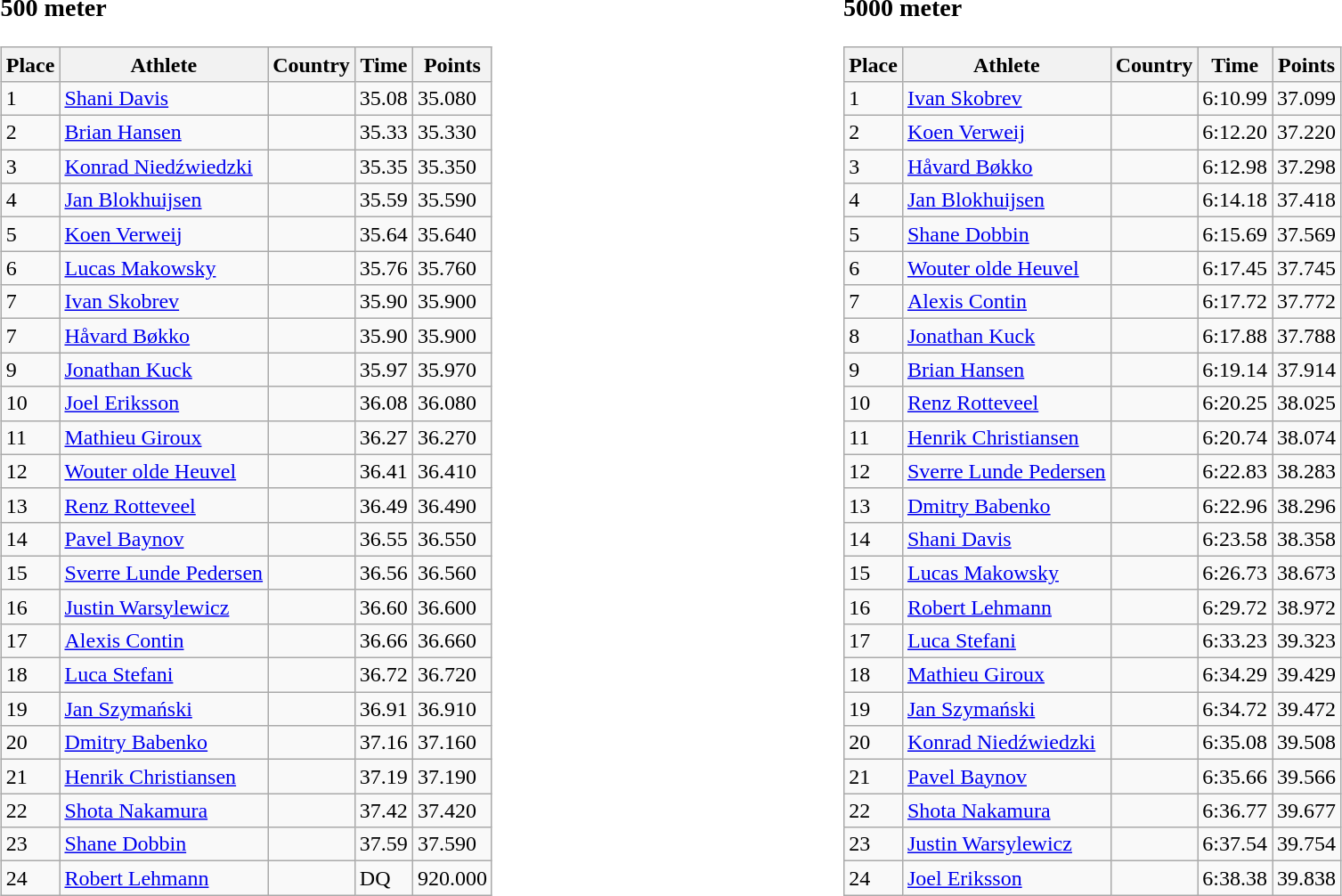<table width=100%>
<tr>
<td width=50% align=left valign=top><br><h3>500 meter</h3><table class="wikitable" border="1">
<tr>
<th>Place</th>
<th>Athlete</th>
<th>Country</th>
<th>Time</th>
<th>Points</th>
</tr>
<tr>
<td>1</td>
<td><a href='#'>Shani Davis</a></td>
<td></td>
<td>35.08</td>
<td>35.080</td>
</tr>
<tr>
<td>2</td>
<td><a href='#'>Brian Hansen</a></td>
<td></td>
<td>35.33</td>
<td>35.330</td>
</tr>
<tr>
<td>3</td>
<td><a href='#'>Konrad Niedźwiedzki</a></td>
<td></td>
<td>35.35</td>
<td>35.350</td>
</tr>
<tr>
<td>4</td>
<td><a href='#'>Jan Blokhuijsen</a></td>
<td></td>
<td>35.59</td>
<td>35.590</td>
</tr>
<tr>
<td>5</td>
<td><a href='#'>Koen Verweij</a></td>
<td></td>
<td>35.64</td>
<td>35.640</td>
</tr>
<tr>
<td>6</td>
<td><a href='#'>Lucas Makowsky</a></td>
<td></td>
<td>35.76</td>
<td>35.760</td>
</tr>
<tr>
<td>7</td>
<td><a href='#'>Ivan Skobrev</a></td>
<td></td>
<td>35.90</td>
<td>35.900</td>
</tr>
<tr>
<td>7</td>
<td><a href='#'>Håvard Bøkko</a></td>
<td></td>
<td>35.90</td>
<td>35.900</td>
</tr>
<tr>
<td>9</td>
<td><a href='#'>Jonathan Kuck</a></td>
<td></td>
<td>35.97</td>
<td>35.970</td>
</tr>
<tr>
<td>10</td>
<td><a href='#'>Joel Eriksson</a></td>
<td></td>
<td>36.08</td>
<td>36.080</td>
</tr>
<tr>
<td>11</td>
<td><a href='#'>Mathieu Giroux</a></td>
<td></td>
<td>36.27</td>
<td>36.270</td>
</tr>
<tr>
<td>12</td>
<td><a href='#'>Wouter olde Heuvel</a></td>
<td></td>
<td>36.41</td>
<td>36.410</td>
</tr>
<tr>
<td>13</td>
<td><a href='#'>Renz Rotteveel</a></td>
<td></td>
<td>36.49</td>
<td>36.490</td>
</tr>
<tr>
<td>14</td>
<td><a href='#'>Pavel Baynov</a></td>
<td></td>
<td>36.55</td>
<td>36.550</td>
</tr>
<tr>
<td>15</td>
<td><a href='#'>Sverre Lunde Pedersen</a></td>
<td></td>
<td>36.56</td>
<td>36.560</td>
</tr>
<tr>
<td>16</td>
<td><a href='#'>Justin Warsylewicz</a></td>
<td></td>
<td>36.60</td>
<td>36.600</td>
</tr>
<tr>
<td>17</td>
<td><a href='#'>Alexis Contin</a></td>
<td></td>
<td>36.66</td>
<td>36.660</td>
</tr>
<tr>
<td>18</td>
<td><a href='#'>Luca Stefani</a></td>
<td></td>
<td>36.72</td>
<td>36.720</td>
</tr>
<tr>
<td>19</td>
<td><a href='#'>Jan Szymański</a></td>
<td></td>
<td>36.91</td>
<td>36.910</td>
</tr>
<tr>
<td>20</td>
<td><a href='#'>Dmitry Babenko</a></td>
<td></td>
<td>37.16</td>
<td>37.160</td>
</tr>
<tr>
<td>21</td>
<td><a href='#'>Henrik Christiansen</a></td>
<td></td>
<td>37.19</td>
<td>37.190</td>
</tr>
<tr>
<td>22</td>
<td><a href='#'>Shota Nakamura</a></td>
<td></td>
<td>37.42</td>
<td>37.420</td>
</tr>
<tr>
<td>23</td>
<td><a href='#'>Shane Dobbin</a></td>
<td></td>
<td>37.59</td>
<td>37.590</td>
</tr>
<tr>
<td>24</td>
<td><a href='#'>Robert Lehmann</a></td>
<td></td>
<td>DQ</td>
<td>920.000</td>
</tr>
</table>
</td>
<td width=50% align=left valign=top><br><h3>5000 meter</h3><table class="wikitable" border="1">
<tr>
<th>Place</th>
<th>Athlete</th>
<th>Country</th>
<th>Time</th>
<th>Points</th>
</tr>
<tr>
<td>1</td>
<td><a href='#'>Ivan Skobrev</a></td>
<td></td>
<td>6:10.99</td>
<td>37.099</td>
</tr>
<tr>
<td>2</td>
<td><a href='#'>Koen Verweij</a></td>
<td></td>
<td>6:12.20</td>
<td>37.220</td>
</tr>
<tr>
<td>3</td>
<td><a href='#'>Håvard Bøkko</a></td>
<td></td>
<td>6:12.98</td>
<td>37.298</td>
</tr>
<tr>
<td>4</td>
<td><a href='#'>Jan Blokhuijsen</a></td>
<td></td>
<td>6:14.18</td>
<td>37.418</td>
</tr>
<tr>
<td>5</td>
<td><a href='#'>Shane Dobbin</a></td>
<td></td>
<td>6:15.69</td>
<td>37.569</td>
</tr>
<tr>
<td>6</td>
<td><a href='#'>Wouter olde Heuvel</a></td>
<td></td>
<td>6:17.45</td>
<td>37.745</td>
</tr>
<tr>
<td>7</td>
<td><a href='#'>Alexis Contin</a></td>
<td></td>
<td>6:17.72</td>
<td>37.772</td>
</tr>
<tr>
<td>8</td>
<td><a href='#'>Jonathan Kuck</a></td>
<td></td>
<td>6:17.88</td>
<td>37.788</td>
</tr>
<tr>
<td>9</td>
<td><a href='#'>Brian Hansen</a></td>
<td></td>
<td>6:19.14</td>
<td>37.914</td>
</tr>
<tr>
<td>10</td>
<td><a href='#'>Renz Rotteveel</a></td>
<td></td>
<td>6:20.25</td>
<td>38.025</td>
</tr>
<tr>
<td>11</td>
<td><a href='#'>Henrik Christiansen</a></td>
<td></td>
<td>6:20.74</td>
<td>38.074</td>
</tr>
<tr>
<td>12</td>
<td><a href='#'>Sverre Lunde Pedersen</a></td>
<td></td>
<td>6:22.83</td>
<td>38.283</td>
</tr>
<tr>
<td>13</td>
<td><a href='#'>Dmitry Babenko</a></td>
<td></td>
<td>6:22.96</td>
<td>38.296</td>
</tr>
<tr>
<td>14</td>
<td><a href='#'>Shani Davis</a></td>
<td></td>
<td>6:23.58</td>
<td>38.358</td>
</tr>
<tr>
<td>15</td>
<td><a href='#'>Lucas Makowsky</a></td>
<td></td>
<td>6:26.73</td>
<td>38.673</td>
</tr>
<tr>
<td>16</td>
<td><a href='#'>Robert Lehmann</a></td>
<td></td>
<td>6:29.72</td>
<td>38.972</td>
</tr>
<tr>
<td>17</td>
<td><a href='#'>Luca Stefani</a></td>
<td></td>
<td>6:33.23</td>
<td>39.323</td>
</tr>
<tr>
<td>18</td>
<td><a href='#'>Mathieu Giroux</a></td>
<td></td>
<td>6:34.29</td>
<td>39.429</td>
</tr>
<tr>
<td>19</td>
<td><a href='#'>Jan Szymański</a></td>
<td></td>
<td>6:34.72</td>
<td>39.472</td>
</tr>
<tr>
<td>20</td>
<td><a href='#'>Konrad Niedźwiedzki</a></td>
<td></td>
<td>6:35.08</td>
<td>39.508</td>
</tr>
<tr>
<td>21</td>
<td><a href='#'>Pavel Baynov</a></td>
<td></td>
<td>6:35.66</td>
<td>39.566</td>
</tr>
<tr>
<td>22</td>
<td><a href='#'>Shota Nakamura</a></td>
<td></td>
<td>6:36.77</td>
<td>39.677</td>
</tr>
<tr>
<td>23</td>
<td><a href='#'>Justin Warsylewicz</a></td>
<td></td>
<td>6:37.54</td>
<td>39.754</td>
</tr>
<tr>
<td>24</td>
<td><a href='#'>Joel Eriksson</a></td>
<td></td>
<td>6:38.38</td>
<td>39.838</td>
</tr>
</table>
</td>
</tr>
</table>
